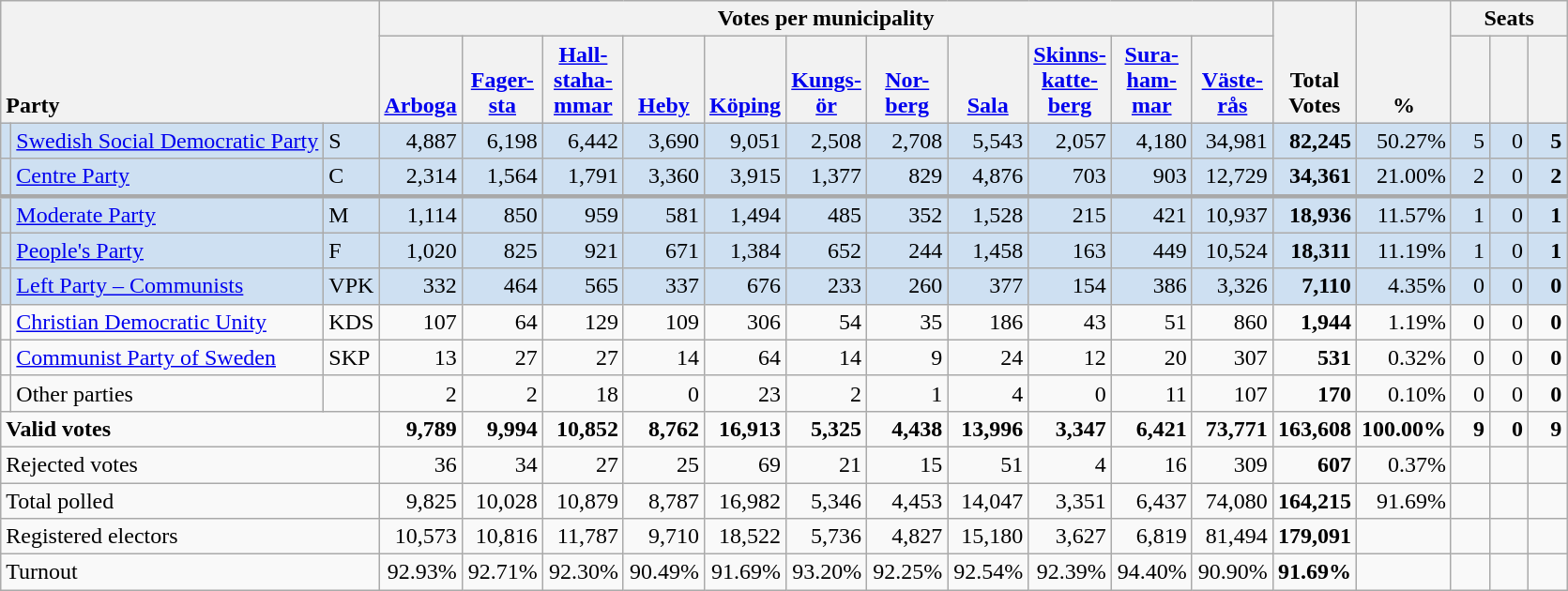<table class="wikitable" border="1" style="text-align:right;">
<tr>
<th style="text-align:left;" valign=bottom rowspan=2 colspan=3>Party</th>
<th colspan=11>Votes per municipality</th>
<th align=center valign=bottom rowspan=2 width="50">Total Votes</th>
<th align=center valign=bottom rowspan=2 width="50">%</th>
<th colspan=3>Seats</th>
</tr>
<tr>
<th align=center valign=bottom width="50"><a href='#'>Arboga</a></th>
<th align=center valign=bottom width="50"><a href='#'>Fager- sta</a></th>
<th align=center valign=bottom width="50"><a href='#'>Hall- staha- mmar</a></th>
<th align=center valign=bottom width="50"><a href='#'>Heby</a></th>
<th align=center valign=bottom width="50"><a href='#'>Köping</a></th>
<th align=center valign=bottom width="50"><a href='#'>Kungs- ör</a></th>
<th align=center valign=bottom width="50"><a href='#'>Nor- berg</a></th>
<th align=center valign=bottom width="50"><a href='#'>Sala</a></th>
<th align=center valign=bottom width="50"><a href='#'>Skinns- katte- berg</a></th>
<th align=center valign=bottom width="50"><a href='#'>Sura- ham- mar</a></th>
<th align=center valign=bottom width="50"><a href='#'>Väste- rås</a></th>
<th align=center valign=bottom width="20"><small></small></th>
<th align=center valign=bottom width="20"><small><a href='#'></a></small></th>
<th align=center valign=bottom width="20"><small></small></th>
</tr>
<tr style="background:#CEE0F2;">
<td></td>
<td align=left style="white-space: nowrap;"><a href='#'>Swedish Social Democratic Party</a></td>
<td align=left>S</td>
<td>4,887</td>
<td>6,198</td>
<td>6,442</td>
<td>3,690</td>
<td>9,051</td>
<td>2,508</td>
<td>2,708</td>
<td>5,543</td>
<td>2,057</td>
<td>4,180</td>
<td>34,981</td>
<td><strong>82,245</strong></td>
<td>50.27%</td>
<td>5</td>
<td>0</td>
<td><strong>5</strong></td>
</tr>
<tr style="background:#CEE0F2;">
<td></td>
<td align=left><a href='#'>Centre Party</a></td>
<td align=left>C</td>
<td>2,314</td>
<td>1,564</td>
<td>1,791</td>
<td>3,360</td>
<td>3,915</td>
<td>1,377</td>
<td>829</td>
<td>4,876</td>
<td>703</td>
<td>903</td>
<td>12,729</td>
<td><strong>34,361</strong></td>
<td>21.00%</td>
<td>2</td>
<td>0</td>
<td><strong>2</strong></td>
</tr>
<tr style="background:#CEE0F2; border-top:3px solid darkgray;">
<td></td>
<td align=left><a href='#'>Moderate Party</a></td>
<td align=left>M</td>
<td>1,114</td>
<td>850</td>
<td>959</td>
<td>581</td>
<td>1,494</td>
<td>485</td>
<td>352</td>
<td>1,528</td>
<td>215</td>
<td>421</td>
<td>10,937</td>
<td><strong>18,936</strong></td>
<td>11.57%</td>
<td>1</td>
<td>0</td>
<td><strong>1</strong></td>
</tr>
<tr style="background:#CEE0F2;">
<td></td>
<td align=left><a href='#'>People's Party</a></td>
<td align=left>F</td>
<td>1,020</td>
<td>825</td>
<td>921</td>
<td>671</td>
<td>1,384</td>
<td>652</td>
<td>244</td>
<td>1,458</td>
<td>163</td>
<td>449</td>
<td>10,524</td>
<td><strong>18,311</strong></td>
<td>11.19%</td>
<td>1</td>
<td>0</td>
<td><strong>1</strong></td>
</tr>
<tr style="background:#CEE0F2;">
<td></td>
<td align=left><a href='#'>Left Party – Communists</a></td>
<td align=left>VPK</td>
<td>332</td>
<td>464</td>
<td>565</td>
<td>337</td>
<td>676</td>
<td>233</td>
<td>260</td>
<td>377</td>
<td>154</td>
<td>386</td>
<td>3,326</td>
<td><strong>7,110</strong></td>
<td>4.35%</td>
<td>0</td>
<td>0</td>
<td><strong>0</strong></td>
</tr>
<tr>
<td></td>
<td align=left><a href='#'>Christian Democratic Unity</a></td>
<td align=left>KDS</td>
<td>107</td>
<td>64</td>
<td>129</td>
<td>109</td>
<td>306</td>
<td>54</td>
<td>35</td>
<td>186</td>
<td>43</td>
<td>51</td>
<td>860</td>
<td><strong>1,944</strong></td>
<td>1.19%</td>
<td>0</td>
<td>0</td>
<td><strong>0</strong></td>
</tr>
<tr>
<td></td>
<td align=left><a href='#'>Communist Party of Sweden</a></td>
<td align=left>SKP</td>
<td>13</td>
<td>27</td>
<td>27</td>
<td>14</td>
<td>64</td>
<td>14</td>
<td>9</td>
<td>24</td>
<td>12</td>
<td>20</td>
<td>307</td>
<td><strong>531</strong></td>
<td>0.32%</td>
<td>0</td>
<td>0</td>
<td><strong>0</strong></td>
</tr>
<tr>
<td></td>
<td align=left>Other parties</td>
<td></td>
<td>2</td>
<td>2</td>
<td>18</td>
<td>0</td>
<td>23</td>
<td>2</td>
<td>1</td>
<td>4</td>
<td>0</td>
<td>11</td>
<td>107</td>
<td><strong>170</strong></td>
<td>0.10%</td>
<td>0</td>
<td>0</td>
<td><strong>0</strong></td>
</tr>
<tr style="font-weight:bold">
<td align=left colspan=3>Valid votes</td>
<td>9,789</td>
<td>9,994</td>
<td>10,852</td>
<td>8,762</td>
<td>16,913</td>
<td>5,325</td>
<td>4,438</td>
<td>13,996</td>
<td>3,347</td>
<td>6,421</td>
<td>73,771</td>
<td>163,608</td>
<td>100.00%</td>
<td>9</td>
<td>0</td>
<td>9</td>
</tr>
<tr>
<td align=left colspan=3>Rejected votes</td>
<td>36</td>
<td>34</td>
<td>27</td>
<td>25</td>
<td>69</td>
<td>21</td>
<td>15</td>
<td>51</td>
<td>4</td>
<td>16</td>
<td>309</td>
<td><strong>607</strong></td>
<td>0.37%</td>
<td></td>
<td></td>
<td></td>
</tr>
<tr>
<td align=left colspan=3>Total polled</td>
<td>9,825</td>
<td>10,028</td>
<td>10,879</td>
<td>8,787</td>
<td>16,982</td>
<td>5,346</td>
<td>4,453</td>
<td>14,047</td>
<td>3,351</td>
<td>6,437</td>
<td>74,080</td>
<td><strong>164,215</strong></td>
<td>91.69%</td>
<td></td>
<td></td>
<td></td>
</tr>
<tr>
<td align=left colspan=3>Registered electors</td>
<td>10,573</td>
<td>10,816</td>
<td>11,787</td>
<td>9,710</td>
<td>18,522</td>
<td>5,736</td>
<td>4,827</td>
<td>15,180</td>
<td>3,627</td>
<td>6,819</td>
<td>81,494</td>
<td><strong>179,091</strong></td>
<td></td>
<td></td>
<td></td>
<td></td>
</tr>
<tr>
<td align=left colspan=3>Turnout</td>
<td>92.93%</td>
<td>92.71%</td>
<td>92.30%</td>
<td>90.49%</td>
<td>91.69%</td>
<td>93.20%</td>
<td>92.25%</td>
<td>92.54%</td>
<td>92.39%</td>
<td>94.40%</td>
<td>90.90%</td>
<td><strong>91.69%</strong></td>
<td></td>
<td></td>
<td></td>
<td></td>
</tr>
</table>
